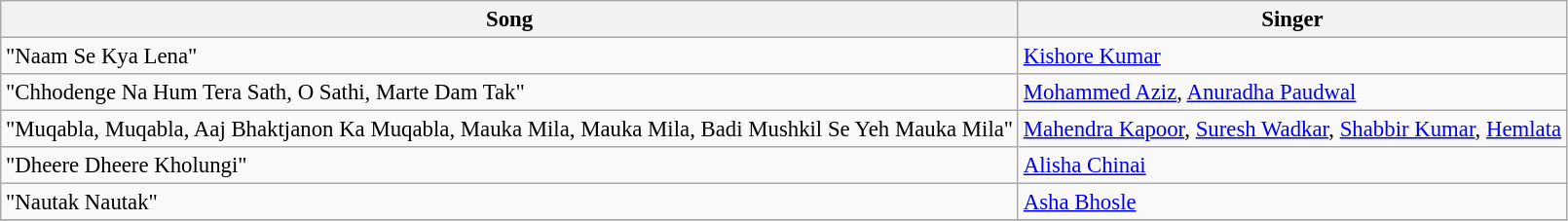<table class="wikitable" style="font-size:95%;">
<tr>
<th>Song</th>
<th>Singer</th>
</tr>
<tr>
<td>"Naam Se Kya Lena"</td>
<td><a href='#'>Kishore Kumar</a></td>
</tr>
<tr>
<td>"Chhodenge Na Hum Tera Sath, O Sathi, Marte Dam Tak"</td>
<td><a href='#'>Mohammed Aziz</a>, <a href='#'>Anuradha Paudwal</a></td>
</tr>
<tr>
<td>"Muqabla, Muqabla, Aaj Bhaktjanon Ka Muqabla, Mauka Mila, Mauka Mila, Badi Mushkil Se Yeh Mauka Mila"</td>
<td><a href='#'>Mahendra Kapoor</a>, <a href='#'>Suresh Wadkar</a>, <a href='#'>Shabbir Kumar</a>, <a href='#'>Hemlata</a></td>
</tr>
<tr>
<td>"Dheere Dheere Kholungi"</td>
<td><a href='#'>Alisha Chinai</a></td>
</tr>
<tr>
<td>"Nautak Nautak"</td>
<td><a href='#'>Asha Bhosle</a></td>
</tr>
<tr>
</tr>
</table>
